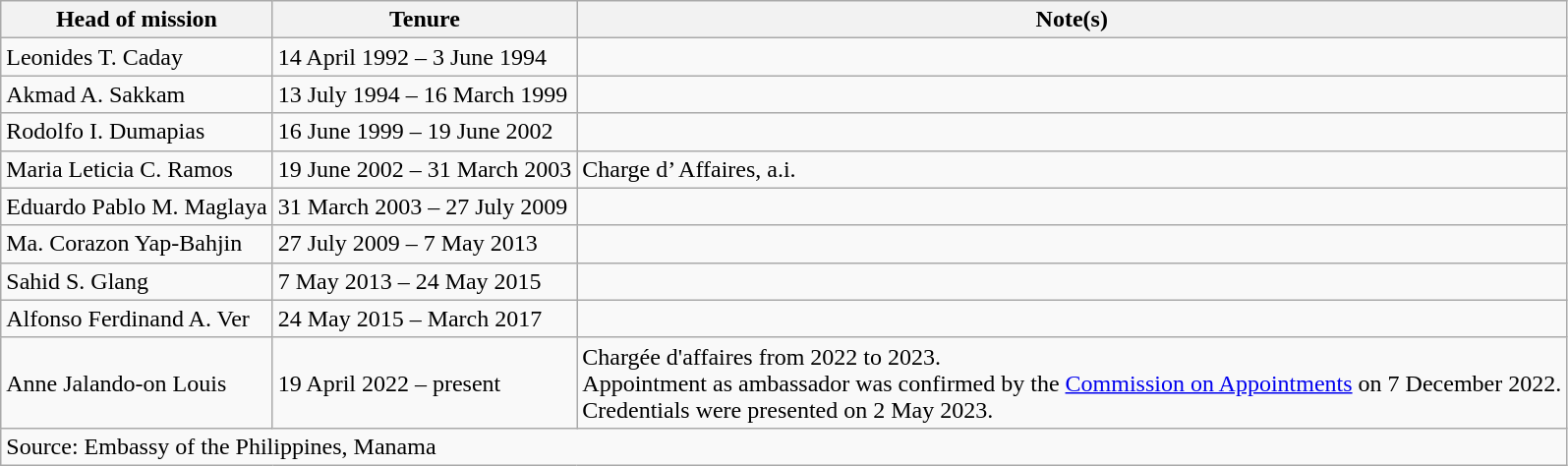<table class="wikitable">
<tr>
<th>Head of mission</th>
<th>Tenure</th>
<th>Note(s)</th>
</tr>
<tr>
<td>Leonides T. Caday</td>
<td>14 April 1992 – 3 June 1994</td>
<td></td>
</tr>
<tr>
<td>Akmad A. Sakkam</td>
<td>13 July 1994 – 16 March 1999</td>
<td></td>
</tr>
<tr>
<td>Rodolfo I. Dumapias</td>
<td>16 June 1999 – 19 June 2002</td>
<td></td>
</tr>
<tr>
<td>Maria Leticia C. Ramos</td>
<td>19 June 2002 – 31 March 2003</td>
<td>Charge d’ Affaires, a.i.</td>
</tr>
<tr>
<td>Eduardo Pablo M. Maglaya</td>
<td>31 March 2003 – 27 July 2009</td>
<td></td>
</tr>
<tr>
<td>Ma. Corazon Yap-Bahjin</td>
<td>27 July 2009 – 7 May 2013</td>
<td></td>
</tr>
<tr>
<td>Sahid S. Glang</td>
<td>7 May 2013 – 24 May 2015</td>
<td></td>
</tr>
<tr>
<td>Alfonso Ferdinand A. Ver</td>
<td>24 May 2015 – March 2017</td>
<td></td>
</tr>
<tr>
<td>Anne Jalando-on Louis</td>
<td>19 April 2022 – present</td>
<td>Chargée d'affaires from 2022 to 2023.<br>Appointment as ambassador was confirmed by the <a href='#'>Commission on Appointments</a> on 7 December 2022.<br> Credentials were presented on 2 May 2023.</td>
</tr>
<tr>
<td colspan="3">Source: Embassy of the Philippines, Manama</td>
</tr>
</table>
